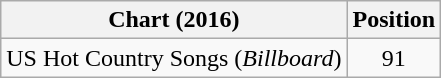<table class="wikitable">
<tr>
<th>Chart (2016)</th>
<th>Position</th>
</tr>
<tr>
<td>US Hot Country Songs (<em>Billboard</em>)</td>
<td style="text-align:center;">91</td>
</tr>
</table>
